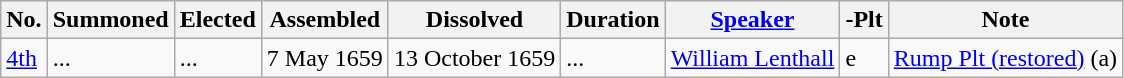<table class="wikitable">
<tr>
<th>No.</th>
<th>Summoned</th>
<th>Elected</th>
<th>Assembled</th>
<th>Dissolved</th>
<th>Duration</th>
<th><a href='#'>Speaker</a></th>
<th>-Plt</th>
<th>Note</th>
</tr>
<tr>
<td><a href='#'>4th</a></td>
<td>...</td>
<td>...</td>
<td>7 May 1659</td>
<td>13 October 1659</td>
<td>...</td>
<td><a href='#'>William Lenthall</a></td>
<td>e</td>
<td><a href='#'>Rump Plt (restored)</a> (a)</td>
</tr>
</table>
